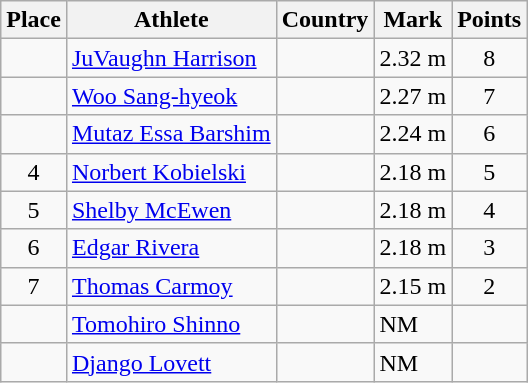<table class="wikitable">
<tr>
<th>Place</th>
<th>Athlete</th>
<th>Country</th>
<th>Mark</th>
<th>Points</th>
</tr>
<tr>
<td align=center></td>
<td><a href='#'>JuVaughn Harrison</a></td>
<td></td>
<td>2.32 m</td>
<td align=center>8</td>
</tr>
<tr>
<td align=center></td>
<td><a href='#'>Woo Sang-hyeok</a></td>
<td></td>
<td>2.27 m</td>
<td align=center>7</td>
</tr>
<tr>
<td align=center></td>
<td><a href='#'>Mutaz Essa Barshim</a></td>
<td></td>
<td>2.24 m</td>
<td align=center>6</td>
</tr>
<tr>
<td align=center>4</td>
<td><a href='#'>Norbert Kobielski</a></td>
<td></td>
<td>2.18 m</td>
<td align=center>5</td>
</tr>
<tr>
<td align=center>5</td>
<td><a href='#'>Shelby McEwen</a></td>
<td></td>
<td>2.18 m</td>
<td align=center>4</td>
</tr>
<tr>
<td align=center>6</td>
<td><a href='#'>Edgar Rivera</a></td>
<td></td>
<td>2.18 m</td>
<td align=center>3</td>
</tr>
<tr>
<td align=center>7</td>
<td><a href='#'>Thomas Carmoy</a></td>
<td></td>
<td>2.15 m</td>
<td align=center>2</td>
</tr>
<tr>
<td align=center></td>
<td><a href='#'>Tomohiro Shinno</a></td>
<td></td>
<td>NM</td>
<td align=center></td>
</tr>
<tr>
<td align=center></td>
<td><a href='#'>Django Lovett</a></td>
<td></td>
<td>NM</td>
<td align=center></td>
</tr>
</table>
